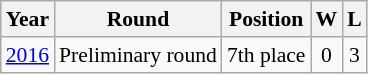<table class="wikitable" style="text-align: center;font-size:90%;">
<tr>
<th>Year</th>
<th>Round</th>
<th>Position</th>
<th>W</th>
<th>L</th>
</tr>
<tr>
<td> <a href='#'>2016</a></td>
<td>Preliminary round</td>
<td>7th place</td>
<td>0</td>
<td>3</td>
</tr>
</table>
